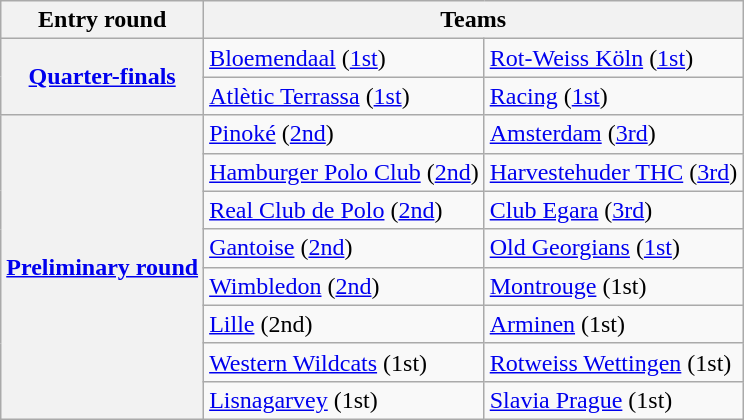<table class="wikitable">
<tr>
<th>Entry round</th>
<th colspan="2">Teams</th>
</tr>
<tr>
<th rowspan="2"><a href='#'>Quarter-finals</a></th>
<td> <a href='#'>Bloemendaal</a> (<a href='#'>1st</a>)</td>
<td> <a href='#'>Rot-Weiss Köln</a> (<a href='#'>1st</a>)</td>
</tr>
<tr>
<td> <a href='#'>Atlètic Terrassa</a> (<a href='#'>1st</a>)</td>
<td> <a href='#'>Racing</a> (<a href='#'>1st</a>)</td>
</tr>
<tr>
<th rowspan="8"><a href='#'>Preliminary round</a></th>
<td> <a href='#'>Pinoké</a> (<a href='#'>2nd</a>)</td>
<td> <a href='#'>Amsterdam</a> (<a href='#'>3rd</a>)</td>
</tr>
<tr>
<td> <a href='#'>Hamburger Polo Club</a> (<a href='#'>2nd</a>)</td>
<td> <a href='#'>Harvestehuder THC</a> (<a href='#'>3rd</a>)</td>
</tr>
<tr>
<td> <a href='#'>Real Club de Polo</a> (<a href='#'>2nd</a>)</td>
<td> <a href='#'>Club Egara</a> (<a href='#'>3rd</a>)</td>
</tr>
<tr>
<td> <a href='#'>Gantoise</a> (<a href='#'>2nd</a>)</td>
<td> <a href='#'>Old Georgians</a> (<a href='#'>1st</a>)</td>
</tr>
<tr>
<td> <a href='#'>Wimbledon</a> (<a href='#'>2nd</a>)</td>
<td> <a href='#'>Montrouge</a> (1st)</td>
</tr>
<tr>
<td> <a href='#'>Lille</a> (2nd)</td>
<td> <a href='#'>Arminen</a> (1st)</td>
</tr>
<tr>
<td> <a href='#'>Western Wildcats</a> (1st)</td>
<td> <a href='#'>Rotweiss Wettingen</a> (1st)</td>
</tr>
<tr>
<td> <a href='#'>Lisnagarvey</a> (1st)</td>
<td> <a href='#'>Slavia Prague</a> (1st)</td>
</tr>
</table>
